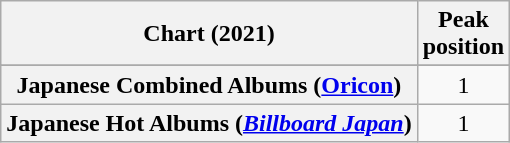<table class="wikitable sortable plainrowheaders" style="text-align:center;">
<tr>
<th scope="col">Chart (2021)</th>
<th scope="col">Peak<br>position</th>
</tr>
<tr>
</tr>
<tr>
<th scope="row">Japanese Combined Albums (<a href='#'>Oricon</a>)</th>
<td>1</td>
</tr>
<tr>
<th scope="row">Japanese Hot Albums (<em><a href='#'>Billboard Japan</a></em>)</th>
<td>1</td>
</tr>
</table>
